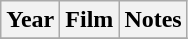<table class="wikitable sortable">
<tr>
<th>Year</th>
<th>Film</th>
<th>Notes</th>
</tr>
<tr>
</tr>
</table>
